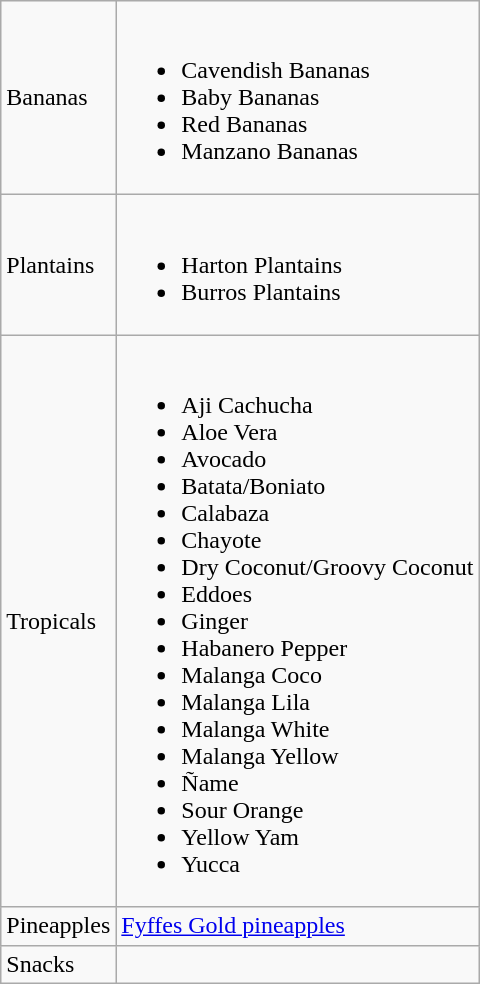<table class="wikitable">
<tr>
<td>Bananas</td>
<td><br><ul><li>Cavendish Bananas</li><li>Baby Bananas</li><li>Red Bananas</li><li>Manzano Bananas</li></ul></td>
</tr>
<tr>
<td>Plantains</td>
<td><br><ul><li>Harton Plantains</li><li>Burros Plantains</li></ul></td>
</tr>
<tr>
<td>Tropicals</td>
<td><br><ul><li>Aji Cachucha</li><li>Aloe Vera</li><li>Avocado</li><li>Batata/Boniato</li><li>Calabaza</li><li>Chayote</li><li>Dry Coconut/Groovy Coconut</li><li>Eddoes</li><li>Ginger</li><li>Habanero Pepper</li><li>Malanga Coco</li><li>Malanga Lila</li><li>Malanga White</li><li>Malanga Yellow</li><li>Ñame</li><li>Sour Orange</li><li>Yellow Yam</li><li>Yucca</li></ul></td>
</tr>
<tr>
<td>Pineapples</td>
<td><a href='#'>Fyffes Gold pineapples</a></td>
</tr>
<tr>
<td>Snacks</td>
<td></td>
</tr>
</table>
